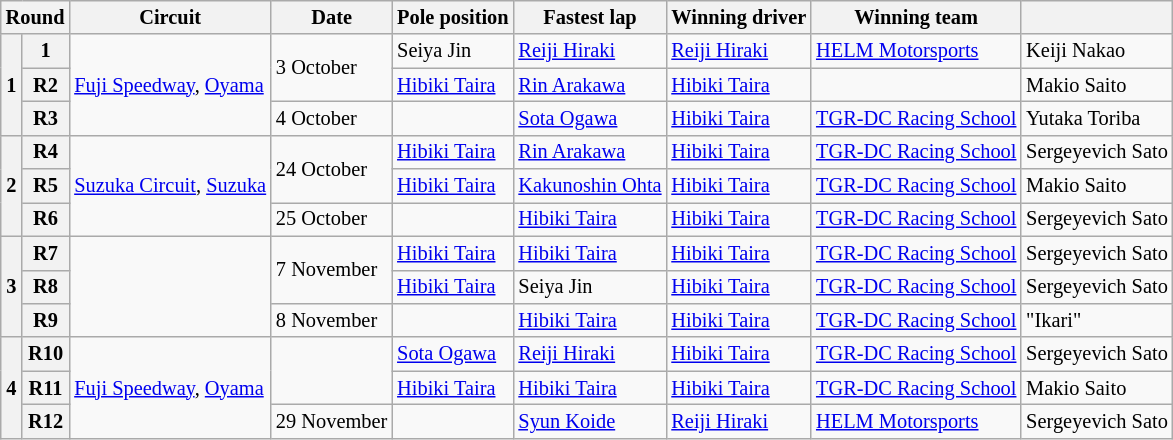<table class="wikitable" style="font-size: 85%">
<tr>
<th colspan=2>Round</th>
<th>Circuit</th>
<th>Date</th>
<th>Pole position</th>
<th>Fastest lap</th>
<th>Winning driver</th>
<th>Winning team</th>
<th></th>
</tr>
<tr>
<th rowspan=3>1</th>
<th>1</th>
<td rowspan=3><a href='#'>Fuji Speedway</a>, <a href='#'>Oyama</a></td>
<td rowspan=2>3 October</td>
<td> Seiya Jin</td>
<td> <a href='#'>Reiji Hiraki</a></td>
<td> <a href='#'>Reiji Hiraki</a></td>
<td><a href='#'>HELM Motorsports</a></td>
<td> Keiji Nakao</td>
</tr>
<tr>
<th>R2</th>
<td> <a href='#'>Hibiki Taira</a></td>
<td> <a href='#'>Rin Arakawa</a></td>
<td> <a href='#'>Hibiki Taira</a></td>
<td></td>
<td> Makio Saito</td>
</tr>
<tr>
<th>R3</th>
<td>4 October</td>
<td></td>
<td> <a href='#'>Sota Ogawa</a></td>
<td> <a href='#'>Hibiki Taira</a></td>
<td><a href='#'>TGR-DC Racing School</a></td>
<td> Yutaka Toriba</td>
</tr>
<tr>
<th rowspan=3>2</th>
<th>R4</th>
<td rowspan=3><a href='#'>Suzuka Circuit</a>, <a href='#'>Suzuka</a></td>
<td rowspan=2>24 October</td>
<td> <a href='#'>Hibiki Taira</a></td>
<td> <a href='#'>Rin Arakawa</a></td>
<td> <a href='#'>Hibiki Taira</a></td>
<td><a href='#'>TGR-DC Racing School</a></td>
<td> Sergeyevich Sato</td>
</tr>
<tr>
<th>R5</th>
<td> <a href='#'>Hibiki Taira</a></td>
<td> <a href='#'>Kakunoshin Ohta</a></td>
<td> <a href='#'>Hibiki Taira</a></td>
<td><a href='#'>TGR-DC Racing School</a></td>
<td> Makio Saito</td>
</tr>
<tr>
<th>R6</th>
<td>25 October</td>
<td></td>
<td> <a href='#'>Hibiki Taira</a></td>
<td> <a href='#'>Hibiki Taira</a></td>
<td><a href='#'>TGR-DC Racing School</a></td>
<td> Sergeyevich Sato</td>
</tr>
<tr>
<th rowspan=3>3</th>
<th>R7</th>
<td rowspan=3></td>
<td rowspan=2>7 November</td>
<td> <a href='#'>Hibiki Taira</a></td>
<td> <a href='#'>Hibiki Taira</a></td>
<td> <a href='#'>Hibiki Taira</a></td>
<td><a href='#'>TGR-DC Racing School</a></td>
<td> Sergeyevich Sato</td>
</tr>
<tr>
<th>R8</th>
<td> <a href='#'>Hibiki Taira</a></td>
<td> Seiya Jin</td>
<td> <a href='#'>Hibiki Taira</a></td>
<td><a href='#'>TGR-DC Racing School</a></td>
<td> Sergeyevich Sato</td>
</tr>
<tr>
<th>R9</th>
<td>8 November</td>
<td></td>
<td> <a href='#'>Hibiki Taira</a></td>
<td> <a href='#'>Hibiki Taira</a></td>
<td><a href='#'>TGR-DC Racing School</a></td>
<td> "Ikari"</td>
</tr>
<tr>
<th rowspan=3>4</th>
<th>R10</th>
<td rowspan=3><a href='#'>Fuji Speedway</a>, <a href='#'>Oyama</a></td>
<td rowspan=2></td>
<td> <a href='#'>Sota Ogawa</a></td>
<td> <a href='#'>Reiji Hiraki</a></td>
<td> <a href='#'>Hibiki Taira</a></td>
<td><a href='#'>TGR-DC Racing School</a></td>
<td> Sergeyevich Sato</td>
</tr>
<tr>
<th>R11</th>
<td> <a href='#'>Hibiki Taira</a></td>
<td> <a href='#'>Hibiki Taira</a></td>
<td> <a href='#'>Hibiki Taira</a></td>
<td><a href='#'>TGR-DC Racing School</a></td>
<td> Makio Saito</td>
</tr>
<tr>
<th>R12</th>
<td>29 November</td>
<td></td>
<td> <a href='#'>Syun Koide</a></td>
<td> <a href='#'>Reiji Hiraki</a></td>
<td><a href='#'>HELM Motorsports</a></td>
<td> Sergeyevich Sato</td>
</tr>
</table>
